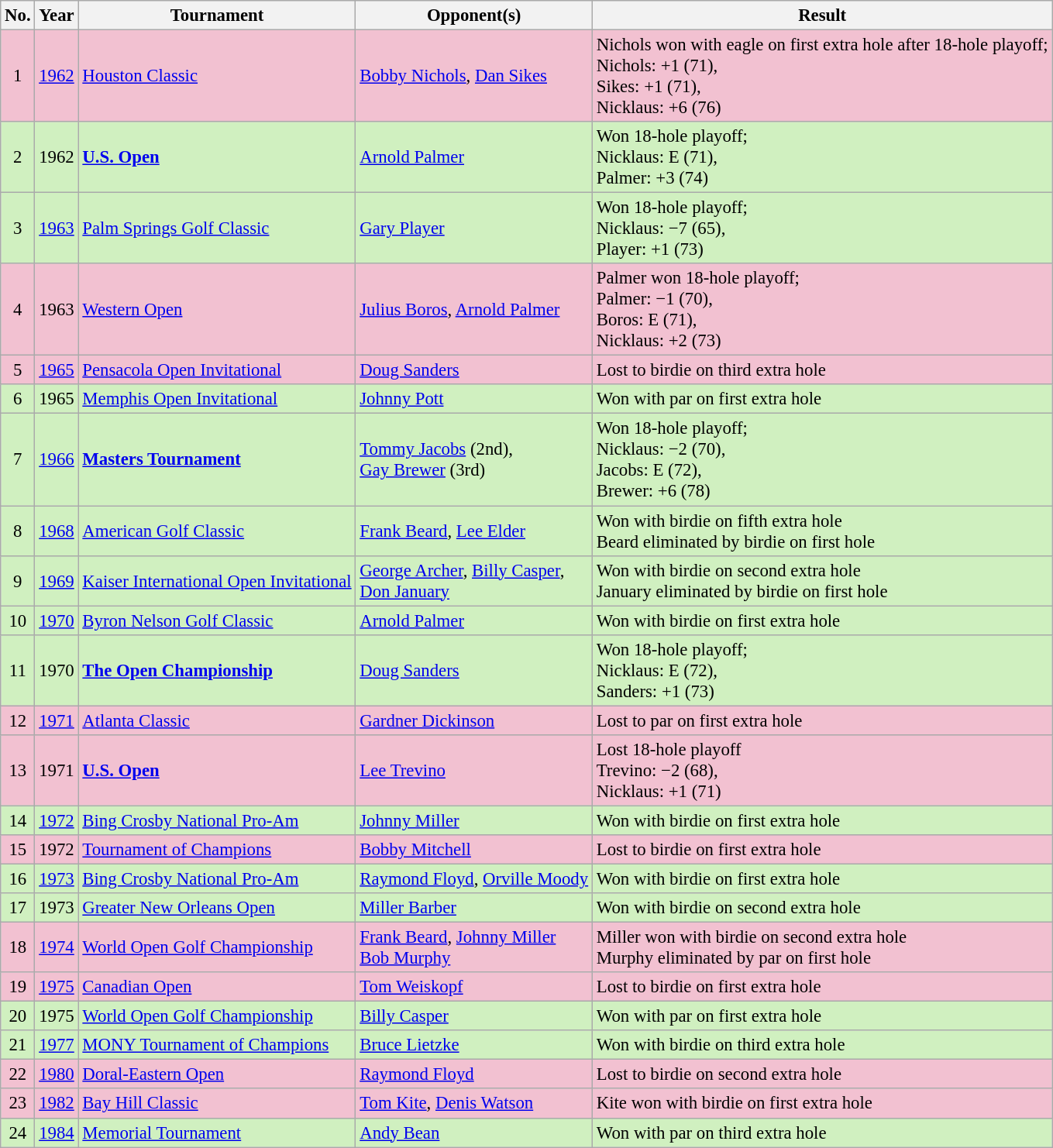<table class="wikitable" style="font-size:95%;">
<tr>
<th>No.</th>
<th>Year</th>
<th>Tournament</th>
<th>Opponent(s)</th>
<th>Result</th>
</tr>
<tr style="background:#F2C1D1;">
<td align=center>1</td>
<td><a href='#'>1962</a></td>
<td><a href='#'>Houston Classic</a></td>
<td> <a href='#'>Bobby Nichols</a>,  <a href='#'>Dan Sikes</a></td>
<td>Nichols won with eagle on first extra hole after 18-hole playoff;<br>Nichols: +1 (71),<br>Sikes: +1 (71),<br>Nicklaus: +6 (76)</td>
</tr>
<tr style="background:#D0F0C0;">
<td align=center>2</td>
<td>1962</td>
<td><strong><a href='#'>U.S. Open</a></strong></td>
<td> <a href='#'>Arnold Palmer</a></td>
<td>Won 18-hole playoff;<br>Nicklaus: E (71),<br>Palmer: +3 (74)</td>
</tr>
<tr style="background:#D0F0C0;">
<td align=center>3</td>
<td><a href='#'>1963</a></td>
<td><a href='#'>Palm Springs Golf Classic</a></td>
<td> <a href='#'>Gary Player</a></td>
<td>Won 18-hole playoff;<br>Nicklaus: −7 (65),<br>Player: +1 (73)</td>
</tr>
<tr style="background:#F2C1D1;">
<td align=center>4</td>
<td>1963</td>
<td><a href='#'>Western Open</a></td>
<td> <a href='#'>Julius Boros</a>,  <a href='#'>Arnold Palmer</a></td>
<td>Palmer won 18-hole playoff;<br>Palmer: −1 (70),<br>Boros: E (71),<br>Nicklaus: +2 (73)</td>
</tr>
<tr style="background:#F2C1D1;">
<td align=center>5</td>
<td><a href='#'>1965</a></td>
<td><a href='#'>Pensacola Open Invitational</a></td>
<td> <a href='#'>Doug Sanders</a></td>
<td>Lost to birdie on third extra hole</td>
</tr>
<tr style="background:#D0F0C0;">
<td align=center>6</td>
<td>1965</td>
<td><a href='#'>Memphis Open Invitational</a></td>
<td> <a href='#'>Johnny Pott</a></td>
<td>Won with par on first extra hole</td>
</tr>
<tr style="background:#D0F0C0;">
<td align=center>7</td>
<td><a href='#'>1966</a></td>
<td><strong><a href='#'>Masters Tournament</a></strong></td>
<td> <a href='#'>Tommy Jacobs</a> (2nd),<br> <a href='#'>Gay Brewer</a> (3rd)</td>
<td>Won 18-hole playoff;<br>Nicklaus: −2 (70),<br>Jacobs: E (72),<br>Brewer: +6 (78)</td>
</tr>
<tr style="background:#D0F0C0;">
<td align=center>8</td>
<td><a href='#'>1968</a></td>
<td><a href='#'>American Golf Classic</a></td>
<td> <a href='#'>Frank Beard</a>,  <a href='#'>Lee Elder</a></td>
<td>Won with birdie on fifth extra hole<br>Beard eliminated by birdie on first hole</td>
</tr>
<tr style="background:#D0F0C0;">
<td align=center>9</td>
<td><a href='#'>1969</a></td>
<td><a href='#'>Kaiser International Open Invitational</a></td>
<td> <a href='#'>George Archer</a>,  <a href='#'>Billy Casper</a>,<br> <a href='#'>Don January</a></td>
<td>Won with birdie on second extra hole<br>January eliminated by birdie on first hole</td>
</tr>
<tr style="background:#D0F0C0;">
<td align=center>10</td>
<td><a href='#'>1970</a></td>
<td><a href='#'>Byron Nelson Golf Classic</a></td>
<td> <a href='#'>Arnold Palmer</a></td>
<td>Won with birdie on first extra hole</td>
</tr>
<tr style="background:#D0F0C0;">
<td align=center>11</td>
<td>1970</td>
<td><strong><a href='#'>The Open Championship</a></strong></td>
<td> <a href='#'>Doug Sanders</a></td>
<td>Won 18-hole playoff;<br>Nicklaus: E (72),<br>Sanders: +1 (73)</td>
</tr>
<tr style="background:#F2C1D1;">
<td align=center>12</td>
<td><a href='#'>1971</a></td>
<td><a href='#'>Atlanta Classic</a></td>
<td> <a href='#'>Gardner Dickinson</a></td>
<td>Lost to par on first extra hole</td>
</tr>
<tr style="background:#F2C1D1;">
<td align=center>13</td>
<td>1971</td>
<td><strong><a href='#'>U.S. Open</a></strong></td>
<td> <a href='#'>Lee Trevino</a></td>
<td>Lost 18-hole playoff<br>Trevino: −2 (68),<br>Nicklaus: +1 (71)</td>
</tr>
<tr style="background:#D0F0C0;">
<td align=center>14</td>
<td><a href='#'>1972</a></td>
<td><a href='#'>Bing Crosby National Pro-Am</a></td>
<td> <a href='#'>Johnny Miller</a></td>
<td>Won with birdie on first extra hole</td>
</tr>
<tr style="background:#F2C1D1;">
<td align=center>15</td>
<td>1972</td>
<td><a href='#'>Tournament of Champions</a></td>
<td> <a href='#'>Bobby Mitchell</a></td>
<td>Lost to birdie on first extra hole</td>
</tr>
<tr style="background:#D0F0C0;">
<td align=center>16</td>
<td><a href='#'>1973</a></td>
<td><a href='#'>Bing Crosby National Pro-Am</a></td>
<td> <a href='#'>Raymond Floyd</a>,  <a href='#'>Orville Moody</a></td>
<td>Won with birdie on first extra hole</td>
</tr>
<tr style="background:#D0F0C0;">
<td align=center>17</td>
<td>1973</td>
<td><a href='#'>Greater New Orleans Open</a></td>
<td> <a href='#'>Miller Barber</a></td>
<td>Won with birdie on second extra hole</td>
</tr>
<tr style="background:#F2C1D1;">
<td align=center>18</td>
<td><a href='#'>1974</a></td>
<td><a href='#'>World Open Golf Championship</a></td>
<td> <a href='#'>Frank Beard</a>,  <a href='#'>Johnny Miller</a><br> <a href='#'>Bob Murphy</a></td>
<td>Miller won with birdie on second extra hole<br>Murphy eliminated by par on first hole</td>
</tr>
<tr style="background:#F2C1D1;">
<td align=center>19</td>
<td><a href='#'>1975</a></td>
<td><a href='#'>Canadian Open</a></td>
<td> <a href='#'>Tom Weiskopf</a></td>
<td>Lost to birdie on first extra hole</td>
</tr>
<tr style="background:#D0F0C0;">
<td align=center>20</td>
<td>1975</td>
<td><a href='#'>World Open Golf Championship</a></td>
<td> <a href='#'>Billy Casper</a></td>
<td>Won with par on first extra hole</td>
</tr>
<tr style="background:#D0F0C0;">
<td align=center>21</td>
<td><a href='#'>1977</a></td>
<td><a href='#'>MONY Tournament of Champions</a></td>
<td> <a href='#'>Bruce Lietzke</a></td>
<td>Won with birdie on third extra hole</td>
</tr>
<tr style="background:#F2C1D1;">
<td align=center>22</td>
<td><a href='#'>1980</a></td>
<td><a href='#'>Doral-Eastern Open</a></td>
<td> <a href='#'>Raymond Floyd</a></td>
<td>Lost to birdie on second extra hole</td>
</tr>
<tr style="background:#F2C1D1;">
<td align=center>23</td>
<td><a href='#'>1982</a></td>
<td><a href='#'>Bay Hill Classic</a></td>
<td> <a href='#'>Tom Kite</a>,  <a href='#'>Denis Watson</a></td>
<td>Kite won with birdie on first extra hole</td>
</tr>
<tr style="background:#D0F0C0;">
<td align=center>24</td>
<td><a href='#'>1984</a></td>
<td><a href='#'>Memorial Tournament</a></td>
<td> <a href='#'>Andy Bean</a></td>
<td>Won with par on third extra hole</td>
</tr>
</table>
